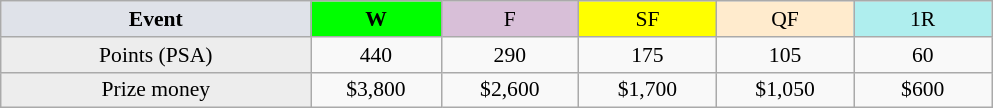<table class=wikitable style=font-size:90%;text-align:center>
<tr>
<td width=200 colspan=1 bgcolor=#dfe2e9><strong>Event</strong></td>
<td width=80 bgcolor=lime><strong>W</strong></td>
<td width=85 bgcolor=#D8BFD8>F</td>
<td width=85 bgcolor=#FFFF00>SF</td>
<td width=85 bgcolor=#ffebcd>QF</td>
<td width=85 bgcolor=#afeeee>1R</td>
</tr>
<tr>
<td bgcolor=#EDEDED>Points (PSA)</td>
<td>440</td>
<td>290</td>
<td>175</td>
<td>105</td>
<td>60</td>
</tr>
<tr>
<td bgcolor=#EDEDED>Prize money</td>
<td>$3,800</td>
<td>$2,600</td>
<td>$1,700</td>
<td>$1,050</td>
<td>$600</td>
</tr>
</table>
